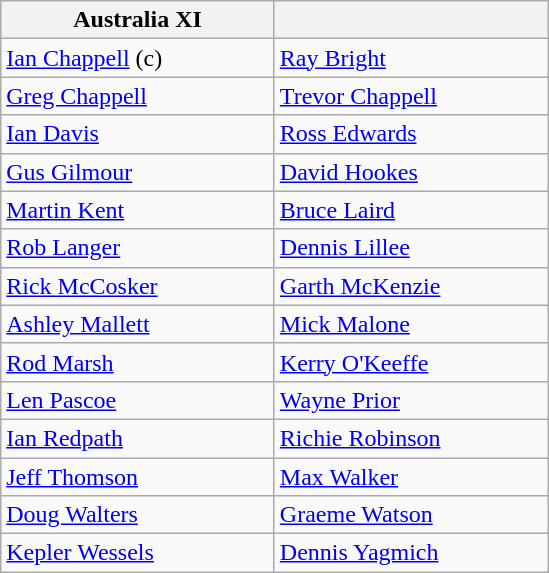<table class="wikitable">
<tr>
<th width=175><strong>Australia XI</strong></th>
<th width=175></th>
</tr>
<tr>
<td><a href='#'>Ian Chappell</a> (c)</td>
<td><a href='#'>Ray Bright</a></td>
</tr>
<tr>
<td><a href='#'>Greg Chappell</a></td>
<td><a href='#'>Trevor Chappell</a></td>
</tr>
<tr>
<td><a href='#'>Ian Davis</a></td>
<td><a href='#'>Ross Edwards</a></td>
</tr>
<tr>
<td><a href='#'>Gus Gilmour</a></td>
<td><a href='#'>David Hookes</a></td>
</tr>
<tr>
<td><a href='#'>Martin Kent</a></td>
<td><a href='#'>Bruce Laird</a></td>
</tr>
<tr>
<td><a href='#'>Rob Langer</a></td>
<td><a href='#'>Dennis Lillee</a></td>
</tr>
<tr>
<td><a href='#'>Rick McCosker</a></td>
<td><a href='#'>Garth McKenzie</a></td>
</tr>
<tr>
<td><a href='#'>Ashley Mallett</a></td>
<td><a href='#'>Mick Malone</a></td>
</tr>
<tr>
<td><a href='#'>Rod Marsh</a></td>
<td><a href='#'>Kerry O'Keeffe</a></td>
</tr>
<tr>
<td><a href='#'>Len Pascoe</a></td>
<td><a href='#'>Wayne Prior</a></td>
</tr>
<tr>
<td><a href='#'>Ian Redpath</a></td>
<td><a href='#'>Richie Robinson</a></td>
</tr>
<tr>
<td><a href='#'>Jeff Thomson</a></td>
<td><a href='#'>Max Walker</a></td>
</tr>
<tr>
<td><a href='#'>Doug Walters</a></td>
<td><a href='#'>Graeme Watson</a></td>
</tr>
<tr>
<td><a href='#'>Kepler Wessels</a></td>
<td><a href='#'>Dennis Yagmich</a></td>
</tr>
</table>
